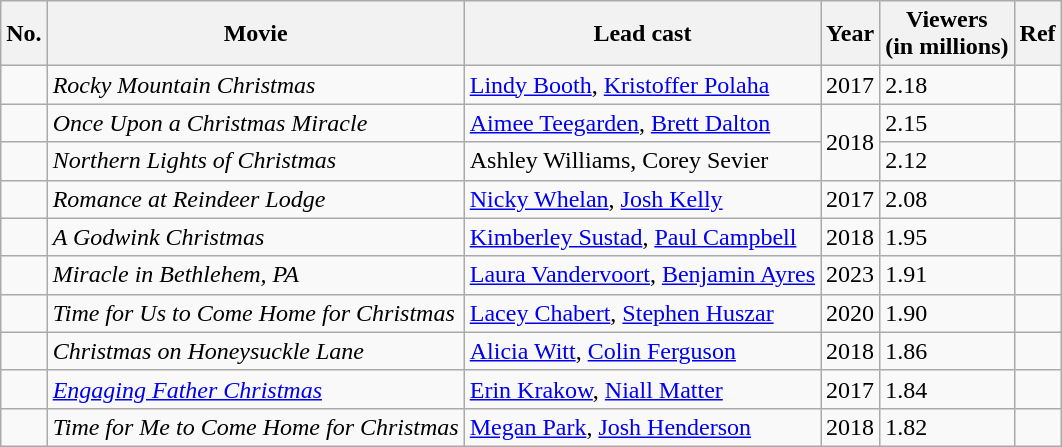<table class="wikitable sortable">
<tr>
<th scope="col">No.</th>
<th scope="col">Movie</th>
<th scope="col">Lead cast</th>
<th scope="col">Year</th>
<th scope="col">Viewers<br>(in millions)</th>
<th scope="col" class="unsortable">Ref</th>
</tr>
<tr>
<td></td>
<td><em>Rocky Mountain Christmas</em></td>
<td><a href='#'>Lindy Booth</a>, <a href='#'>Kristoffer Polaha</a></td>
<td>2017</td>
<td>2.18</td>
<td></td>
</tr>
<tr>
<td></td>
<td><em>Once Upon a Christmas Miracle</em></td>
<td><a href='#'>Aimee Teegarden</a>, <a href='#'>Brett Dalton</a></td>
<td rowspan=2>2018</td>
<td>2.15</td>
<td></td>
</tr>
<tr>
<td></td>
<td><em>Northern Lights of Christmas</em></td>
<td>Ashley Williams, Corey Sevier</td>
<td>2.12</td>
<td></td>
</tr>
<tr>
<td></td>
<td><em>Romance at Reindeer Lodge</em></td>
<td><a href='#'>Nicky Whelan</a>, <a href='#'>Josh Kelly</a></td>
<td>2017</td>
<td>2.08</td>
<td></td>
</tr>
<tr>
<td></td>
<td><em>A Godwink Christmas</em></td>
<td><a href='#'>Kimberley Sustad</a>, <a href='#'>Paul Campbell</a></td>
<td>2018</td>
<td>1.95</td>
<td></td>
</tr>
<tr>
<td></td>
<td><em>Miracle in Bethlehem, PA</em></td>
<td><a href='#'>Laura Vandervoort</a>, <a href='#'>Benjamin Ayres</a></td>
<td>2023</td>
<td>1.91</td>
<td></td>
</tr>
<tr>
<td></td>
<td><em>Time for Us to Come Home for Christmas</em></td>
<td><a href='#'>Lacey Chabert</a>, <a href='#'>Stephen Huszar</a></td>
<td>2020</td>
<td>1.90</td>
<td></td>
</tr>
<tr>
<td></td>
<td><em>Christmas on Honeysuckle Lane</em></td>
<td><a href='#'>Alicia Witt</a>, <a href='#'>Colin Ferguson</a></td>
<td>2018</td>
<td>1.86</td>
<td></td>
</tr>
<tr>
<td></td>
<td><em><a href='#'>Engaging Father Christmas</a></em></td>
<td><a href='#'>Erin Krakow</a>, <a href='#'>Niall Matter</a></td>
<td>2017</td>
<td>1.84</td>
<td></td>
</tr>
<tr>
<td></td>
<td><em>Time for Me to Come Home for Christmas</em></td>
<td><a href='#'>Megan Park</a>, <a href='#'>Josh Henderson</a></td>
<td>2018</td>
<td>1.82</td>
<td></td>
</tr>
</table>
